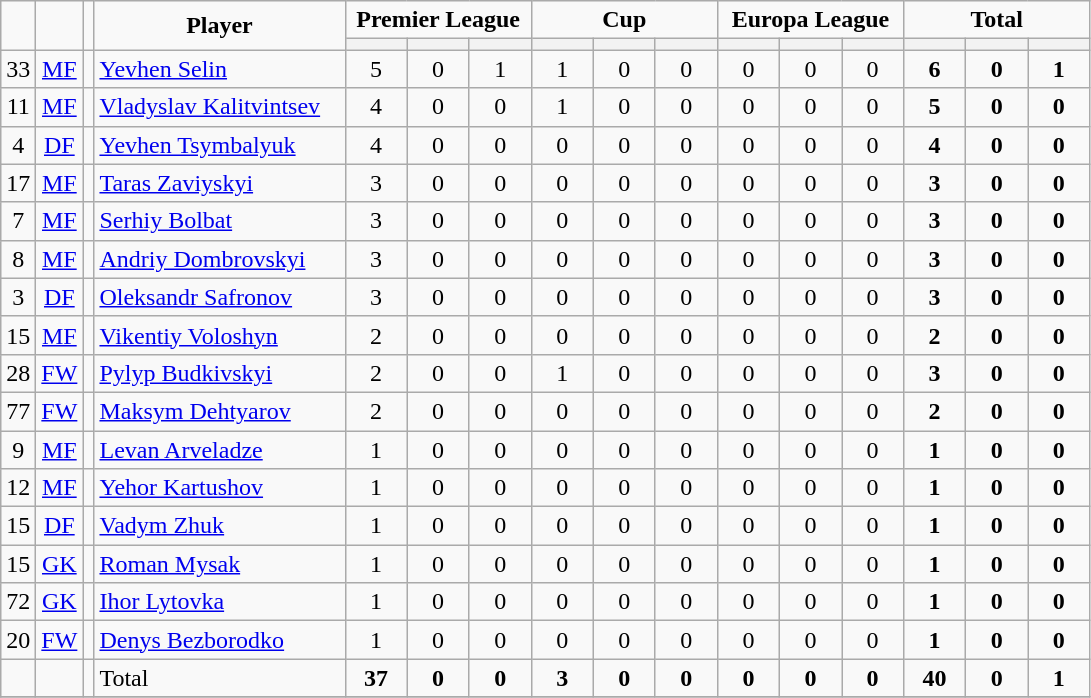<table class="wikitable" style="text-align:center">
<tr>
<td rowspan="2" !width=15><strong></strong></td>
<td rowspan="2" !width=15><strong></strong></td>
<td rowspan="2" !width=15><strong></strong></td>
<td rowspan="2" ! style="width:160px;"><strong>Player</strong></td>
<td colspan="3"><strong>Premier League</strong></td>
<td colspan="3"><strong>Cup</strong></td>
<td colspan="3"><strong>Europa League</strong></td>
<td colspan="3"><strong>Total</strong></td>
</tr>
<tr>
<th width=34; background:#fe9;"></th>
<th width=34; background:#fe9;"></th>
<th width=34; background:#ff8888;"></th>
<th width=34; background:#fe9;"></th>
<th width=34; background:#fe9;"></th>
<th width=34; background:#ff8888;"></th>
<th width=34; background:#fe9;"></th>
<th width=34; background:#fe9;"></th>
<th width=34; background:#ff8888;"></th>
<th width=34; background:#fe9;"></th>
<th width=34; background:#fe9;"></th>
<th width=34; background:#ff8888;"></th>
</tr>
<tr>
<td>33</td>
<td><a href='#'>MF</a></td>
<td></td>
<td align=left><a href='#'>Yevhen Selin</a></td>
<td>5</td>
<td>0</td>
<td>1</td>
<td>1</td>
<td>0</td>
<td>0</td>
<td>0</td>
<td>0</td>
<td>0</td>
<td><strong>6</strong></td>
<td><strong>0</strong></td>
<td><strong>1</strong></td>
</tr>
<tr>
<td>11</td>
<td><a href='#'>MF</a></td>
<td></td>
<td align=left><a href='#'>Vladyslav Kalitvintsev</a></td>
<td>4</td>
<td>0</td>
<td>0</td>
<td>1</td>
<td>0</td>
<td>0</td>
<td>0</td>
<td>0</td>
<td>0</td>
<td><strong>5</strong></td>
<td><strong>0</strong></td>
<td><strong>0</strong></td>
</tr>
<tr>
<td>4</td>
<td><a href='#'>DF</a></td>
<td></td>
<td align=left><a href='#'>Yevhen Tsymbalyuk</a></td>
<td>4</td>
<td>0</td>
<td>0</td>
<td>0</td>
<td>0</td>
<td>0</td>
<td>0</td>
<td>0</td>
<td>0</td>
<td><strong>4</strong></td>
<td><strong>0</strong></td>
<td><strong>0</strong></td>
</tr>
<tr>
<td>17</td>
<td><a href='#'>MF</a></td>
<td></td>
<td align=left><a href='#'>Taras Zaviyskyi</a></td>
<td>3</td>
<td>0</td>
<td>0</td>
<td>0</td>
<td>0</td>
<td>0</td>
<td>0</td>
<td>0</td>
<td>0</td>
<td><strong>3</strong></td>
<td><strong>0</strong></td>
<td><strong>0</strong></td>
</tr>
<tr>
<td>7</td>
<td><a href='#'>MF</a></td>
<td></td>
<td align=left><a href='#'>Serhiy Bolbat</a></td>
<td>3</td>
<td>0</td>
<td>0</td>
<td>0</td>
<td>0</td>
<td>0</td>
<td>0</td>
<td>0</td>
<td>0</td>
<td><strong>3</strong></td>
<td><strong>0</strong></td>
<td><strong>0</strong></td>
</tr>
<tr>
<td>8</td>
<td><a href='#'>MF</a></td>
<td></td>
<td align=left><a href='#'>Andriy Dombrovskyi</a></td>
<td>3</td>
<td>0</td>
<td>0</td>
<td>0</td>
<td>0</td>
<td>0</td>
<td>0</td>
<td>0</td>
<td>0</td>
<td><strong>3</strong></td>
<td><strong>0</strong></td>
<td><strong>0</strong></td>
</tr>
<tr>
<td>3</td>
<td><a href='#'>DF</a></td>
<td></td>
<td align=left><a href='#'>Oleksandr Safronov</a></td>
<td>3</td>
<td>0</td>
<td>0</td>
<td>0</td>
<td>0</td>
<td>0</td>
<td>0</td>
<td>0</td>
<td>0</td>
<td><strong>3</strong></td>
<td><strong>0</strong></td>
<td><strong>0</strong></td>
</tr>
<tr>
<td>15</td>
<td><a href='#'>MF</a></td>
<td></td>
<td align=left><a href='#'>Vikentiy Voloshyn</a></td>
<td>2</td>
<td>0</td>
<td>0</td>
<td>0</td>
<td>0</td>
<td>0</td>
<td>0</td>
<td>0</td>
<td>0</td>
<td><strong>2</strong></td>
<td><strong>0</strong></td>
<td><strong>0</strong></td>
</tr>
<tr>
<td>28</td>
<td><a href='#'>FW</a></td>
<td></td>
<td align=left><a href='#'>Pylyp Budkivskyi</a></td>
<td>2</td>
<td>0</td>
<td>0</td>
<td>1</td>
<td>0</td>
<td>0</td>
<td>0</td>
<td>0</td>
<td>0</td>
<td><strong>3</strong></td>
<td><strong>0</strong></td>
<td><strong>0</strong></td>
</tr>
<tr>
<td>77</td>
<td><a href='#'>FW</a></td>
<td></td>
<td align=left><a href='#'>Maksym Dehtyarov</a></td>
<td>2</td>
<td>0</td>
<td>0</td>
<td>0</td>
<td>0</td>
<td>0</td>
<td>0</td>
<td>0</td>
<td>0</td>
<td><strong>2</strong></td>
<td><strong>0</strong></td>
<td><strong>0</strong></td>
</tr>
<tr>
<td>9</td>
<td><a href='#'>MF</a></td>
<td></td>
<td align=left><a href='#'>Levan Arveladze</a></td>
<td>1</td>
<td>0</td>
<td>0</td>
<td>0</td>
<td>0</td>
<td>0</td>
<td>0</td>
<td>0</td>
<td>0</td>
<td><strong>1</strong></td>
<td><strong>0</strong></td>
<td><strong>0</strong></td>
</tr>
<tr>
<td>12</td>
<td><a href='#'>MF</a></td>
<td></td>
<td align=left><a href='#'>Yehor Kartushov</a></td>
<td>1</td>
<td>0</td>
<td>0</td>
<td>0</td>
<td>0</td>
<td>0</td>
<td>0</td>
<td>0</td>
<td>0</td>
<td><strong>1</strong></td>
<td><strong>0</strong></td>
<td><strong>0</strong></td>
</tr>
<tr>
<td>15</td>
<td><a href='#'>DF</a></td>
<td></td>
<td align=left><a href='#'>Vadym Zhuk</a></td>
<td>1</td>
<td>0</td>
<td>0</td>
<td>0</td>
<td>0</td>
<td>0</td>
<td>0</td>
<td>0</td>
<td>0</td>
<td><strong>1</strong></td>
<td><strong>0</strong></td>
<td><strong>0</strong></td>
</tr>
<tr>
<td>15</td>
<td><a href='#'>GK</a></td>
<td></td>
<td align=left><a href='#'>Roman Mysak</a></td>
<td>1</td>
<td>0</td>
<td>0</td>
<td>0</td>
<td>0</td>
<td>0</td>
<td>0</td>
<td>0</td>
<td>0</td>
<td><strong>1</strong></td>
<td><strong>0</strong></td>
<td><strong>0</strong></td>
</tr>
<tr>
<td>72</td>
<td><a href='#'>GK</a></td>
<td></td>
<td align=left><a href='#'>Ihor Lytovka</a></td>
<td>1</td>
<td>0</td>
<td>0</td>
<td>0</td>
<td>0</td>
<td>0</td>
<td>0</td>
<td>0</td>
<td>0</td>
<td><strong>1</strong></td>
<td><strong>0</strong></td>
<td><strong>0</strong></td>
</tr>
<tr>
<td>20</td>
<td><a href='#'>FW</a></td>
<td></td>
<td align=left><a href='#'>Denys Bezborodko</a></td>
<td>1</td>
<td>0</td>
<td>0</td>
<td>0</td>
<td>0</td>
<td>0</td>
<td>0</td>
<td>0</td>
<td>0</td>
<td><strong>1</strong></td>
<td><strong>0</strong></td>
<td><strong>0</strong></td>
</tr>
<tr>
<td></td>
<td></td>
<td></td>
<td align=left>Total</td>
<td><strong>37</strong></td>
<td><strong>0</strong></td>
<td><strong>0</strong></td>
<td><strong>3</strong></td>
<td><strong>0</strong></td>
<td><strong>0</strong></td>
<td><strong>0</strong></td>
<td><strong>0</strong></td>
<td><strong>0</strong></td>
<td><strong>40</strong></td>
<td><strong>0</strong></td>
<td><strong>1</strong></td>
</tr>
<tr>
</tr>
</table>
